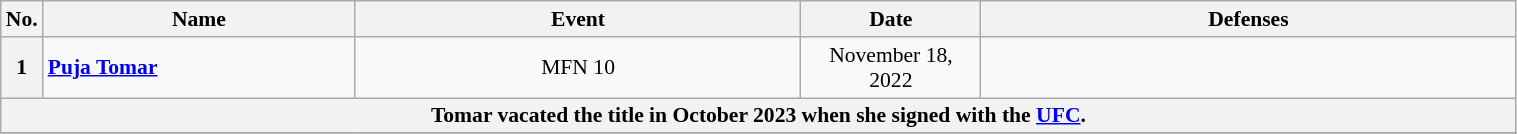<table class="wikitable" style="width:80%; font-size:90%">
<tr>
<th style= width:1%;">No.</th>
<th style= width:21%;">Name</th>
<th style= width:30%;">Event</th>
<th style=width:12%;">Date</th>
<th style= width:45%;">Defenses</th>
</tr>
<tr>
<th>1</th>
<td align=left> <strong><a href='#'>Puja Tomar</a></strong> <br></td>
<td align=center>MFN 10 <br></td>
<td align=center>November 18, 2022</td>
<td align=center></td>
</tr>
<tr>
<th colspan="6">Tomar vacated the title in October 2023 when she signed with the <a href='#'>UFC</a>.</th>
</tr>
<tr>
</tr>
</table>
